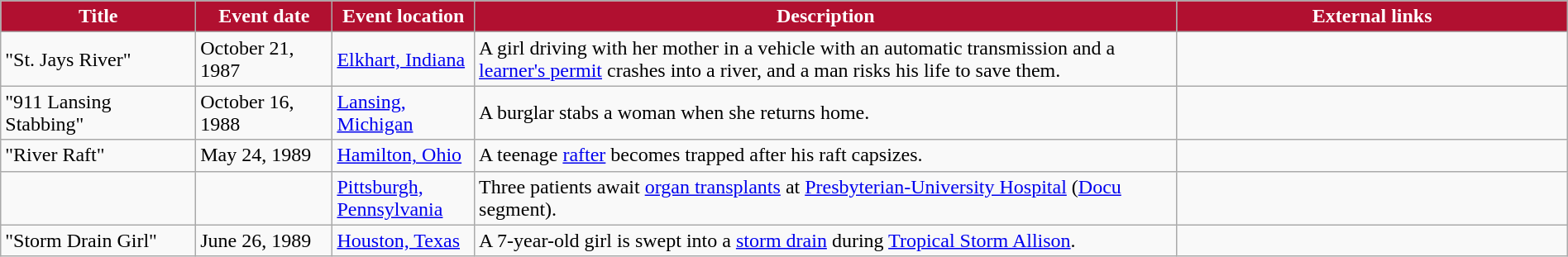<table class="wikitable" style="width: 100%;">
<tr>
<th style="background: #B11030; color: #FFFFFF; width: 10%;">Title</th>
<th style="background: #B11030; color: #FFFFFF; width: 7%;">Event date</th>
<th style="background: #B11030; color: #FFFFFF; width: 7%;">Event location</th>
<th style="background: #B11030; color: #FFFFFF; width: 36%;">Description</th>
<th style="background: #B11030; color: #FFFFFF; width: 20%;">External links</th>
</tr>
<tr>
<td>"St. Jays River"</td>
<td>October 21, 1987</td>
<td><a href='#'>Elkhart, Indiana</a></td>
<td>A girl driving with her mother in a vehicle with an automatic transmission and a <a href='#'>learner's permit</a> crashes into a river, and a man risks his life to save them.</td>
<td></td>
</tr>
<tr>
<td>"911 Lansing Stabbing"</td>
<td>October 16, 1988</td>
<td><a href='#'>Lansing, Michigan</a></td>
<td>A burglar stabs a woman when she returns home.</td>
<td></td>
</tr>
<tr>
<td>"River Raft"</td>
<td>May 24, 1989</td>
<td><a href='#'>Hamilton, Ohio</a></td>
<td>A teenage <a href='#'>rafter</a> becomes trapped after his raft capsizes.</td>
<td></td>
</tr>
<tr>
<td></td>
<td></td>
<td><a href='#'>Pittsburgh, Pennsylvania</a></td>
<td>Three patients await <a href='#'>organ transplants</a> at <a href='#'>Presbyterian-University Hospital</a> (<a href='#'>Docu</a> segment).</td>
<td></td>
</tr>
<tr>
<td>"Storm Drain Girl"</td>
<td>June 26, 1989</td>
<td><a href='#'>Houston, Texas</a></td>
<td>A 7-year-old girl is swept into a <a href='#'>storm drain</a> during <a href='#'>Tropical Storm Allison</a>.</td>
<td></td>
</tr>
</table>
